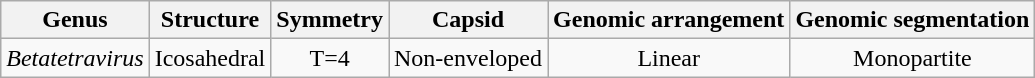<table class="wikitable sortable" style="text-align:center">
<tr>
<th>Genus</th>
<th>Structure</th>
<th>Symmetry</th>
<th>Capsid</th>
<th>Genomic arrangement</th>
<th>Genomic segmentation</th>
</tr>
<tr>
<td><em>Betatetravirus</em></td>
<td>Icosahedral</td>
<td>T=4</td>
<td>Non-enveloped</td>
<td>Linear</td>
<td>Monopartite</td>
</tr>
</table>
